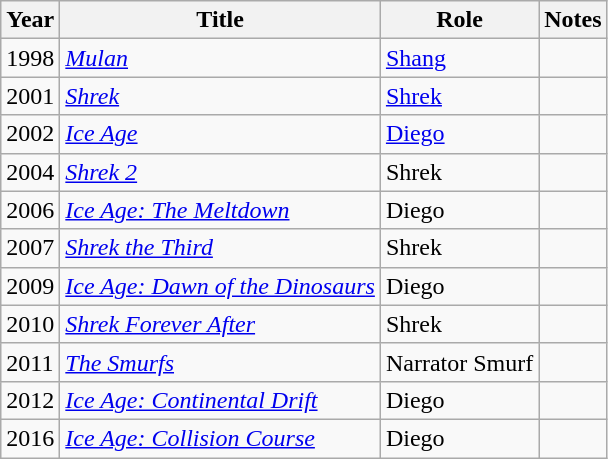<table class="wikitable sortable">
<tr>
<th>Year</th>
<th>Title</th>
<th>Role</th>
<th class="unsortable">Notes</th>
</tr>
<tr>
<td>1998</td>
<td><em><a href='#'>Mulan</a></em></td>
<td><a href='#'>Shang</a></td>
<td></td>
</tr>
<tr>
<td>2001</td>
<td><em><a href='#'>Shrek</a></em></td>
<td><a href='#'>Shrek</a></td>
<td></td>
</tr>
<tr>
<td>2002</td>
<td><em><a href='#'>Ice Age</a></em></td>
<td><a href='#'>Diego</a></td>
<td></td>
</tr>
<tr>
<td>2004</td>
<td><em><a href='#'>Shrek 2</a></em></td>
<td>Shrek</td>
<td></td>
</tr>
<tr>
<td>2006</td>
<td><em><a href='#'>Ice Age: The Meltdown</a> </em></td>
<td>Diego</td>
<td></td>
</tr>
<tr>
<td>2007</td>
<td><em><a href='#'>Shrek the Third</a></em></td>
<td>Shrek</td>
<td></td>
</tr>
<tr>
<td>2009</td>
<td><em><a href='#'>Ice Age: Dawn of the Dinosaurs</a></em></td>
<td>Diego</td>
<td></td>
</tr>
<tr>
<td>2010</td>
<td><em><a href='#'>Shrek Forever After</a></em></td>
<td>Shrek</td>
<td></td>
</tr>
<tr>
<td>2011</td>
<td><em><a href='#'>The Smurfs</a></em></td>
<td>Narrator Smurf</td>
<td></td>
</tr>
<tr>
<td>2012</td>
<td><em><a href='#'>Ice Age: Continental Drift</a></em></td>
<td>Diego</td>
<td></td>
</tr>
<tr>
<td>2016</td>
<td><em><a href='#'>Ice Age: Collision Course</a></em></td>
<td>Diego</td>
<td></td>
</tr>
</table>
